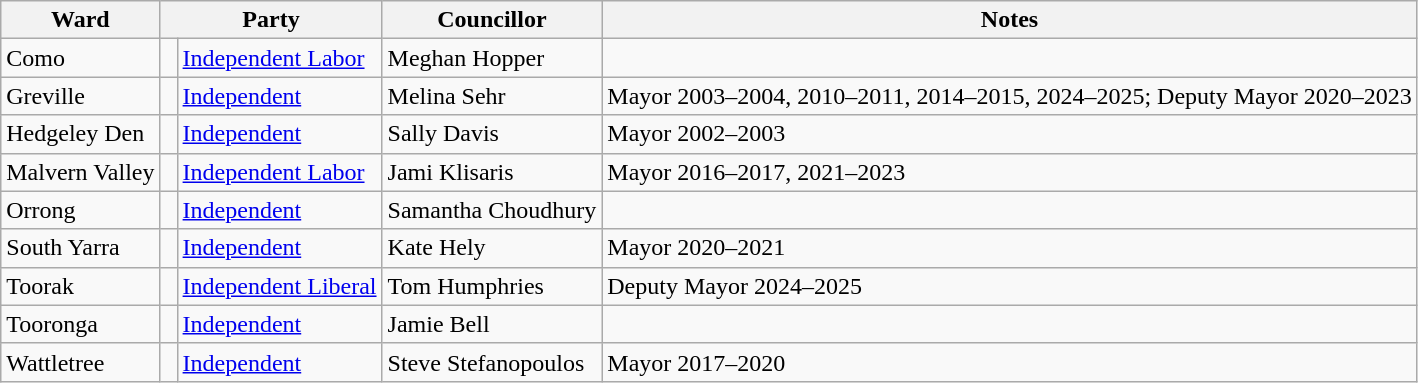<table class="wikitable">
<tr>
<th>Ward</th>
<th colspan=3>Party</th>
<th>Councillor</th>
<th>Notes</th>
</tr>
<tr>
<td>Como</td>
<td colspan=2 > </td>
<td><a href='#'>Independent Labor</a></td>
<td>Meghan Hopper</td>
<td></td>
</tr>
<tr>
<td>Greville</td>
<td colspan=2 > </td>
<td><a href='#'>Independent</a></td>
<td>Melina Sehr</td>
<td>Mayor 2003–2004, 2010–2011, 2014–2015, 2024–2025; Deputy Mayor 2020–2023</td>
</tr>
<tr>
<td>Hedgeley Den</td>
<td colspan=2 > </td>
<td><a href='#'>Independent</a></td>
<td>Sally Davis</td>
<td>Mayor 2002–2003</td>
</tr>
<tr>
<td>Malvern Valley</td>
<td colspan=2 > </td>
<td><a href='#'>Independent Labor</a></td>
<td>Jami Klisaris</td>
<td>Mayor 2016–2017, 2021–2023</td>
</tr>
<tr>
<td>Orrong</td>
<td colspan=2 > </td>
<td><a href='#'>Independent</a></td>
<td>Samantha Choudhury</td>
<td></td>
</tr>
<tr>
<td>South Yarra</td>
<td colspan=2 > </td>
<td><a href='#'>Independent</a></td>
<td>Kate Hely</td>
<td>Mayor 2020–2021</td>
</tr>
<tr>
<td>Toorak</td>
<td colspan=2 > </td>
<td><a href='#'>Independent Liberal</a></td>
<td>Tom Humphries</td>
<td>Deputy Mayor 2024–2025</td>
</tr>
<tr>
<td>Tooronga</td>
<td colspan=2 > </td>
<td><a href='#'>Independent</a></td>
<td>Jamie Bell</td>
<td></td>
</tr>
<tr>
<td>Wattletree</td>
<td colspan=2 > </td>
<td><a href='#'>Independent</a></td>
<td>Steve Stefanopoulos</td>
<td>Mayor 2017–2020</td>
</tr>
</table>
